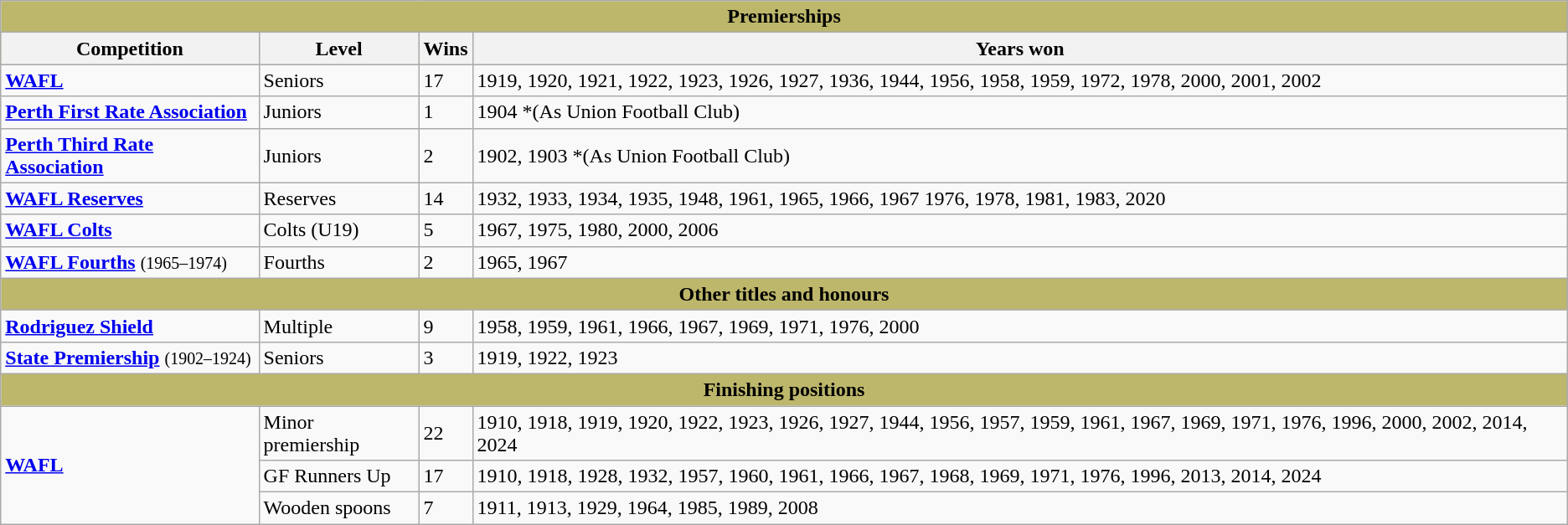<table class="wikitable">
<tr>
<td colspan="4" style="background:#bdb76b;" align="center"><strong>Premierships</strong></td>
</tr>
<tr style="background:#bdb76b;">
<th>Competition</th>
<th>Level</th>
<th>Wins</th>
<th>Years won</th>
</tr>
<tr>
<td><strong><a href='#'>WAFL</a></strong></td>
<td>Seniors</td>
<td>17</td>
<td>1919, 1920, 1921, 1922, 1923, 1926, 1927, 1936, 1944, 1956, 1958, 1959, 1972, 1978, 2000, 2001, 2002</td>
</tr>
<tr>
<td><strong><a href='#'>Perth First Rate Association</a></strong></td>
<td>Juniors</td>
<td>1</td>
<td>1904 *(As Union Football Club)</td>
</tr>
<tr>
<td><strong><a href='#'>Perth Third Rate Association</a></strong></td>
<td>Juniors</td>
<td>2</td>
<td>1902, 1903 *(As Union Football Club)</td>
</tr>
<tr>
<td><strong><a href='#'>WAFL Reserves</a></strong></td>
<td>Reserves</td>
<td>14</td>
<td>1932, 1933, 1934, 1935, 1948, 1961, 1965, 1966, 1967 1976, 1978, 1981, 1983, 2020</td>
</tr>
<tr>
<td><strong><a href='#'>WAFL Colts</a></strong></td>
<td>Colts (U19)</td>
<td>5</td>
<td>1967, 1975, 1980, 2000, 2006</td>
</tr>
<tr>
<td><strong><a href='#'>WAFL Fourths</a></strong> <small>(1965–1974)</small></td>
<td>Fourths</td>
<td>2</td>
<td>1965, 1967</td>
</tr>
<tr>
<td colspan="4" style="background:#bdb76b;" align="center"><strong>Other titles and honours</strong></td>
</tr>
<tr>
<td><strong><a href='#'>Rodriguez Shield</a></strong></td>
<td>Multiple</td>
<td>9</td>
<td>1958, 1959, 1961, 1966, 1967, 1969, 1971, 1976, 2000</td>
</tr>
<tr>
<td><strong><a href='#'>State Premiership</a></strong> <small>(1902–1924)</small></td>
<td>Seniors</td>
<td>3</td>
<td>1919, 1922, 1923</td>
</tr>
<tr>
<td colspan="4" style="background:#bdb76b;" align="center"><strong>Finishing positions</strong></td>
</tr>
<tr>
<td rowspan=3 scope="row" style="text-align: left"><strong><a href='#'>WAFL</a></strong></td>
<td>Minor premiership</td>
<td>22</td>
<td>1910, 1918, 1919, 1920, 1922, 1923, 1926, 1927, 1944, 1956, 1957, 1959, 1961, 1967, 1969, 1971, 1976, 1996, 2000, 2002, 2014, 2024</td>
</tr>
<tr>
<td>GF Runners Up</td>
<td>17</td>
<td>1910, 1918, 1928, 1932, 1957, 1960, 1961, 1966, 1967, 1968, 1969, 1971, 1976, 1996, 2013, 2014, 2024</td>
</tr>
<tr>
<td>Wooden spoons</td>
<td>7</td>
<td>1911, 1913, 1929, 1964, 1985, 1989, 2008</td>
</tr>
</table>
